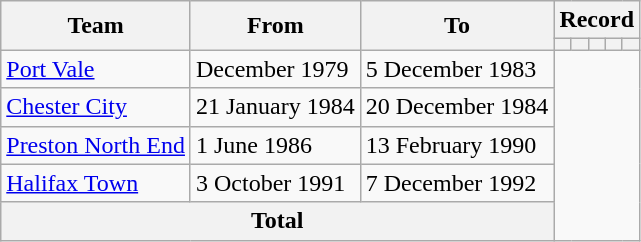<table class="wikitable" style="text-align: center">
<tr>
<th rowspan=2>Team</th>
<th rowspan=2>From</th>
<th rowspan=2>To</th>
<th colspan=5>Record</th>
</tr>
<tr>
<th></th>
<th></th>
<th></th>
<th></th>
<th></th>
</tr>
<tr>
<td align=left><a href='#'>Port Vale</a></td>
<td align=left>December 1979</td>
<td align=left>5 December 1983<br></td>
</tr>
<tr>
<td align=left><a href='#'>Chester City</a></td>
<td align=left>21 January 1984</td>
<td align=left>20 December 1984<br></td>
</tr>
<tr>
<td align=left><a href='#'>Preston North End</a></td>
<td align=left>1 June 1986</td>
<td align=left>13 February 1990<br></td>
</tr>
<tr>
<td align=left><a href='#'>Halifax Town</a></td>
<td align=left>3 October 1991</td>
<td align=left>7 December 1992<br></td>
</tr>
<tr>
<th colspan=3>Total<br></th>
</tr>
</table>
